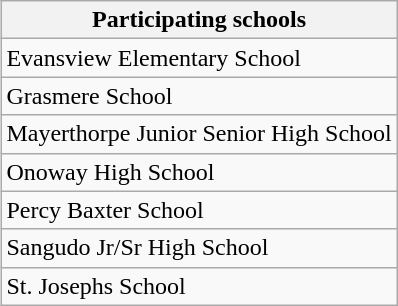<table class="wikitable" align=right>
<tr>
<th>Participating schools</th>
</tr>
<tr>
<td>Evansview Elementary School</td>
</tr>
<tr>
<td>Grasmere School</td>
</tr>
<tr>
<td>Mayerthorpe Junior Senior High School</td>
</tr>
<tr>
<td>Onoway High School</td>
</tr>
<tr>
<td>Percy Baxter School</td>
</tr>
<tr>
<td>Sangudo Jr/Sr High School</td>
</tr>
<tr>
<td>St. Josephs School</td>
</tr>
</table>
